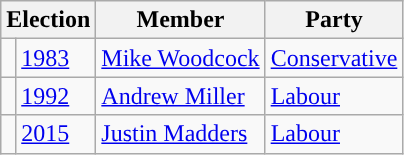<table class="wikitable">
<tr>
<th colspan="2">Election</th>
<th>Member</th>
<th>Party</th>
</tr>
<tr>
<td style="color:inherit;background-color: "></td>
<td><a href='#'>1983</a></td>
<td><a href='#'>Mike Woodcock</a></td>
<td><a href='#'>Conservative</a></td>
</tr>
<tr>
<td style="color:inherit;background-color: "></td>
<td><a href='#'>1992</a></td>
<td><a href='#'>Andrew Miller</a></td>
<td><a href='#'>Labour</a></td>
</tr>
<tr>
<td style="color:inherit;background-color: "></td>
<td><a href='#'>2015</a></td>
<td><a href='#'>Justin Madders</a></td>
<td><a href='#'>Labour</a></td>
</tr>
</table>
